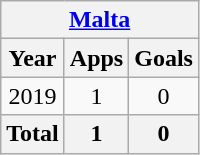<table class="wikitable" style="text-align:center">
<tr>
<th colspan=3><a href='#'>Malta</a></th>
</tr>
<tr>
<th>Year</th>
<th>Apps</th>
<th>Goals</th>
</tr>
<tr>
<td>2019</td>
<td>1</td>
<td>0</td>
</tr>
<tr>
<th>Total</th>
<th>1</th>
<th>0</th>
</tr>
</table>
